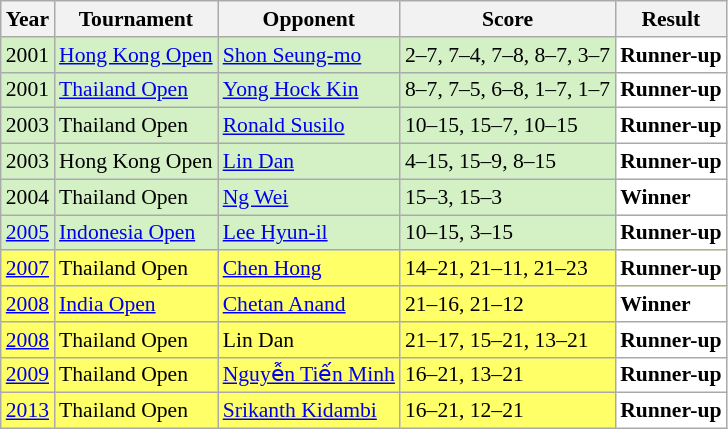<table class="sortable wikitable" style="font-size: 90%;">
<tr>
<th>Year</th>
<th>Tournament</th>
<th>Opponent</th>
<th>Score</th>
<th>Result</th>
</tr>
<tr style="background:#D4F1C5">
<td align="center">2001</td>
<td align="left"><a href='#'>Hong Kong Open</a></td>
<td align="left"> <a href='#'>Shon Seung-mo</a></td>
<td align="left">2–7, 7–4, 7–8, 8–7, 3–7</td>
<td style="text-align:left; background:white"> <strong>Runner-up</strong></td>
</tr>
<tr style="background:#D4F1C5">
<td align="center">2001</td>
<td align="left"><a href='#'>Thailand Open</a></td>
<td align="left"> <a href='#'>Yong Hock Kin</a></td>
<td align="left">8–7, 7–5, 6–8, 1–7, 1–7</td>
<td style="text-align:left; background:white"> <strong>Runner-up</strong></td>
</tr>
<tr style="background:#D4F1C5">
<td align="center">2003</td>
<td align="left">Thailand Open</td>
<td align="left"> <a href='#'>Ronald Susilo</a></td>
<td align="left">10–15, 15–7, 10–15</td>
<td style="text-align:left; background:white"> <strong>Runner-up</strong></td>
</tr>
<tr style="background:#D4F1C5">
<td align="center">2003</td>
<td align="left">Hong Kong Open</td>
<td align="left"> <a href='#'>Lin Dan</a></td>
<td align="left">4–15, 15–9, 8–15</td>
<td style="text-align:left; background:white"> <strong>Runner-up</strong></td>
</tr>
<tr style="background:#D4F1C5">
<td align="center">2004</td>
<td align="left">Thailand Open</td>
<td align="left"> <a href='#'>Ng Wei</a></td>
<td align="left">15–3, 15–3</td>
<td style="text-align:left; background:white"> <strong>Winner</strong></td>
</tr>
<tr style="background:#D4F1C5">
<td align="center"><a href='#'>2005</a></td>
<td align="left"><a href='#'>Indonesia Open</a></td>
<td align="left"> <a href='#'>Lee Hyun-il</a></td>
<td align="left">10–15, 3–15</td>
<td style="text-align:left; background:white"> <strong>Runner-up</strong></td>
</tr>
<tr style="background:#FFFF67">
<td align="center"><a href='#'>2007</a></td>
<td align="left">Thailand Open</td>
<td align="left"> <a href='#'>Chen Hong</a></td>
<td align="left">14–21, 21–11, 21–23</td>
<td style="text-align:left; background:white"> <strong>Runner-up</strong></td>
</tr>
<tr style="background:#FFFF67">
<td align="center"><a href='#'>2008</a></td>
<td align="left"><a href='#'>India Open</a></td>
<td align="left"> <a href='#'>Chetan Anand</a></td>
<td align="left">21–16, 21–12</td>
<td style="text-align:left; background:white"> <strong>Winner</strong></td>
</tr>
<tr style="background:#FFFF67">
<td align="center"><a href='#'>2008</a></td>
<td align="left">Thailand Open</td>
<td align="left"> Lin Dan</td>
<td align="left">21–17, 15–21, 13–21</td>
<td style="text-align:left; background:white"> <strong>Runner-up</strong></td>
</tr>
<tr style="background:#FFFF67">
<td align="center"><a href='#'>2009</a></td>
<td align="left">Thailand Open</td>
<td align="left"> <a href='#'>Nguyễn Tiến Minh</a></td>
<td align="left">16–21, 13–21</td>
<td style="text-align:left; background:white"> <strong>Runner-up</strong></td>
</tr>
<tr style="background:#FFFF67">
<td align="center"><a href='#'>2013</a></td>
<td align="left">Thailand Open</td>
<td align="left"> <a href='#'>Srikanth Kidambi</a></td>
<td align="left">16–21, 12–21</td>
<td style="text-align:left; background:white"> <strong>Runner-up</strong></td>
</tr>
</table>
